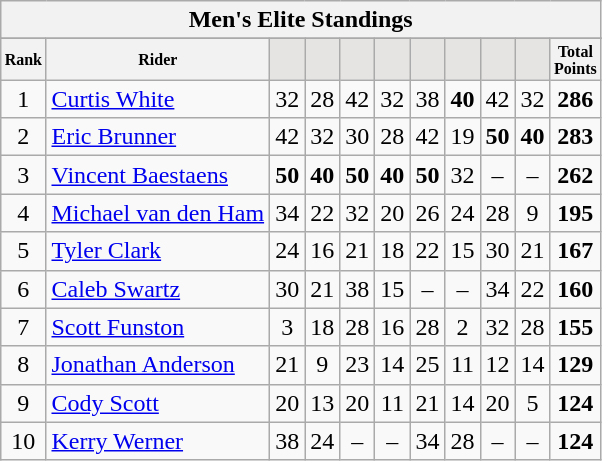<table class="wikitable sortable">
<tr>
<th colspan=27 align="center">Men's Elite Standings</th>
</tr>
<tr>
</tr>
<tr style="font-size:8pt;font-weight:bold">
<th align="center">Rank</th>
<th align="center">Rider</th>
<th class=unsortable style="background:#E5E4E2;"><small></small></th>
<th class=unsortable style="background:#E5E4E2;"><small></small></th>
<th class=unsortable style="background:#E5E4E2;"><small></small></th>
<th class=unsortable style="background:#E5E4E2;"><small></small></th>
<th class=unsortable style="background:#E5E4E2;"><small></small></th>
<th class=unsortable style="background:#E5E4E2;"><small></small></th>
<th class=unsortable style="background:#E5E4E2;"><small></small></th>
<th class=unsortable style="background:#E5E4E2;"><small></small></th>
<th align="center">Total<br>Points</th>
</tr>
<tr>
<td align=center>1</td>
<td> <a href='#'>Curtis White</a></td>
<td align=center>32</td>
<td align=center>28</td>
<td align=center>42</td>
<td align=center>32</td>
<td align=center>38</td>
<td align=center><strong>40</strong></td>
<td align=center>42</td>
<td align=center>32</td>
<td align=center><strong>286</strong></td>
</tr>
<tr>
<td align=center>2</td>
<td> <a href='#'>Eric Brunner</a></td>
<td align=center>42</td>
<td align=center>32</td>
<td align=center>30</td>
<td align=center>28</td>
<td align=center>42</td>
<td align=center>19</td>
<td align=center><strong>50</strong></td>
<td align=center><strong>40</strong></td>
<td align=center><strong>283</strong></td>
</tr>
<tr>
<td align=center>3</td>
<td> <a href='#'>Vincent Baestaens</a></td>
<td align=center><strong>50</strong></td>
<td align=center><strong>40</strong></td>
<td align=center><strong>50</strong></td>
<td align=center><strong>40</strong></td>
<td align=center><strong>50</strong></td>
<td align=center>32</td>
<td align=center>–</td>
<td align=center>–</td>
<td align=center><strong>262</strong></td>
</tr>
<tr>
<td align=center>4</td>
<td> <a href='#'>Michael van den Ham</a></td>
<td align=center>34</td>
<td align=center>22</td>
<td align=center>32</td>
<td align=center>20</td>
<td align=center>26</td>
<td align=center>24</td>
<td align=center>28</td>
<td align=center>9</td>
<td align=center><strong>195</strong></td>
</tr>
<tr>
<td align=center>5</td>
<td> <a href='#'>Tyler Clark</a></td>
<td align=center>24</td>
<td align=center>16</td>
<td align=center>21</td>
<td align=center>18</td>
<td align=center>22</td>
<td align=center>15</td>
<td align=center>30</td>
<td align=center>21</td>
<td align=center><strong>167</strong></td>
</tr>
<tr>
<td align=center>6</td>
<td> <a href='#'>Caleb Swartz</a></td>
<td align=center>30</td>
<td align=center>21</td>
<td align=center>38</td>
<td align=center>15</td>
<td align=center>–</td>
<td align=center>–</td>
<td align=center>34</td>
<td align=center>22</td>
<td align=center><strong>160</strong></td>
</tr>
<tr>
<td align=center>7</td>
<td> <a href='#'>Scott Funston</a></td>
<td align=center>3</td>
<td align=center>18</td>
<td align=center>28</td>
<td align=center>16</td>
<td align=center>28</td>
<td align=center>2</td>
<td align=center>32</td>
<td align=center>28</td>
<td align=center><strong>155</strong></td>
</tr>
<tr>
<td align=center>8</td>
<td> <a href='#'>Jonathan Anderson</a></td>
<td align=center>21</td>
<td align=center>9</td>
<td align=center>23</td>
<td align=center>14</td>
<td align=center>25</td>
<td align=center>11</td>
<td align=center>12</td>
<td align=center>14</td>
<td align=center><strong>129</strong></td>
</tr>
<tr>
<td align=center>9</td>
<td> <a href='#'>Cody Scott</a></td>
<td align=center>20</td>
<td align=center>13</td>
<td align=center>20</td>
<td align=center>11</td>
<td align=center>21</td>
<td align=center>14</td>
<td align=center>20</td>
<td align=center>5</td>
<td align=center><strong>124</strong></td>
</tr>
<tr>
<td align=center>10</td>
<td> <a href='#'>Kerry Werner</a></td>
<td align=center>38</td>
<td align=center>24</td>
<td align=center>–</td>
<td align=center>–</td>
<td align=center>34</td>
<td align=center>28</td>
<td align=center>–</td>
<td align=center>–</td>
<td align=center><strong>124</strong></td>
</tr>
</table>
